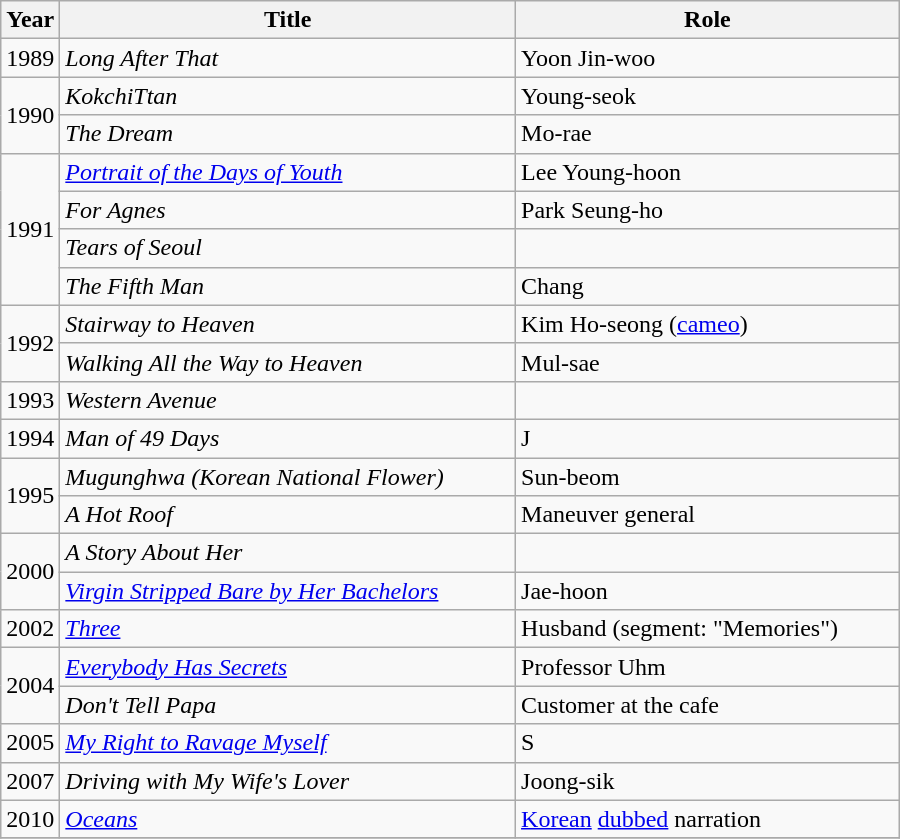<table class="wikitable" style="width:600px">
<tr>
<th width=10>Year</th>
<th>Title</th>
<th>Role</th>
</tr>
<tr>
<td>1989</td>
<td><em>Long After That</em> </td>
<td>Yoon Jin-woo</td>
</tr>
<tr>
<td rowspan=2>1990</td>
<td><em>KokchiTtan</em></td>
<td>Young-seok</td>
</tr>
<tr>
<td><em>The Dream</em></td>
<td>Mo-rae</td>
</tr>
<tr>
<td rowspan=4>1991</td>
<td><em><a href='#'>Portrait of the Days of Youth</a></em></td>
<td>Lee Young-hoon</td>
</tr>
<tr>
<td><em>For Agnes</em></td>
<td>Park Seung-ho</td>
</tr>
<tr>
<td><em>Tears of Seoul</em></td>
<td></td>
</tr>
<tr>
<td><em>The Fifth Man</em></td>
<td>Chang</td>
</tr>
<tr>
<td rowspan=2>1992</td>
<td><em>Stairway to Heaven</em></td>
<td>Kim Ho-seong (<a href='#'>cameo</a>)</td>
</tr>
<tr>
<td><em>Walking All the Way to Heaven</em></td>
<td>Mul-sae</td>
</tr>
<tr>
<td>1993</td>
<td><em>Western Avenue</em></td>
<td></td>
</tr>
<tr>
<td>1994</td>
<td><em>Man of 49 Days</em></td>
<td>J</td>
</tr>
<tr>
<td rowspan=2>1995</td>
<td><em>Mugunghwa (Korean National Flower)</em></td>
<td>Sun-beom</td>
</tr>
<tr>
<td><em>A Hot Roof</em></td>
<td>Maneuver general</td>
</tr>
<tr>
<td rowspan=2>2000</td>
<td><em>A Story About Her</em></td>
<td></td>
</tr>
<tr>
<td><em><a href='#'>Virgin Stripped Bare by Her Bachelors</a></em></td>
<td>Jae-hoon</td>
</tr>
<tr>
<td>2002</td>
<td><em><a href='#'>Three</a></em></td>
<td>Husband (segment: "Memories")</td>
</tr>
<tr>
<td rowspan=2>2004</td>
<td><em><a href='#'>Everybody Has Secrets</a></em></td>
<td>Professor Uhm</td>
</tr>
<tr>
<td><em>Don't Tell Papa</em></td>
<td>Customer at the cafe</td>
</tr>
<tr>
<td>2005</td>
<td><em><a href='#'>My Right to Ravage Myself</a></em></td>
<td>S</td>
</tr>
<tr>
<td>2007</td>
<td><em>Driving with My Wife's Lover</em></td>
<td>Joong-sik</td>
</tr>
<tr>
<td>2010</td>
<td><em><a href='#'>Oceans</a></em></td>
<td><a href='#'>Korean</a> <a href='#'>dubbed</a> narration</td>
</tr>
<tr>
</tr>
</table>
